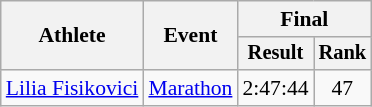<table class="wikitable" style="font-size:90%">
<tr>
<th rowspan="2">Athlete</th>
<th rowspan="2">Event</th>
<th colspan="2">Final</th>
</tr>
<tr style="font-size:95%">
<th>Result</th>
<th>Rank</th>
</tr>
<tr align=center>
<td align=left><a href='#'>Lilia Fisikovici</a></td>
<td align=left><a href='#'>Marathon</a></td>
<td>2:47:44</td>
<td>47</td>
</tr>
</table>
